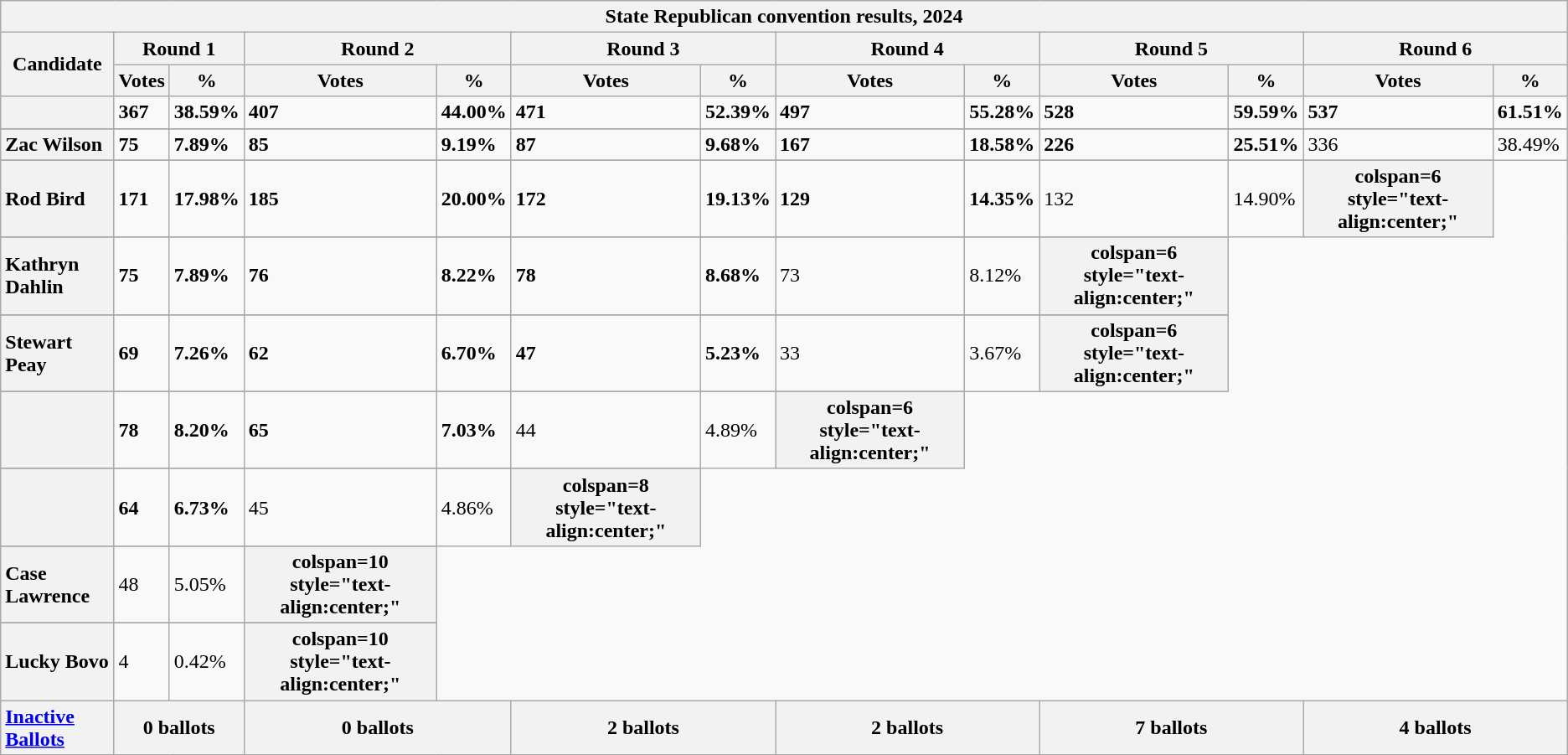<table class="wikitable sortable">
<tr>
<th colspan="13">State Republican convention results, 2024</th>
</tr>
<tr style="background:#eee; text-align:center;">
<th rowspan=2 style="text-align:center;">Candidate</th>
<th colspan=2 style="text-align:center;">Round 1</th>
<th colspan=2 style="text-align:center;">Round 2</th>
<th colspan=2 style="text-align:center;">Round 3</th>
<th colspan=2 style="text-align:center;">Round 4</th>
<th colspan=2 style="text-align:center;">Round 5</th>
<th colspan=2 style="text-align:center;">Round 6</th>
</tr>
<tr>
<th>Votes</th>
<th>%</th>
<th>Votes</th>
<th>%</th>
<th>Votes</th>
<th>%</th>
<th>Votes</th>
<th>%</th>
<th>Votes</th>
<th>%</th>
<th>Votes</th>
<th>%</th>
</tr>
<tr>
<th scope="row" style="text-align:left;"></th>
<td><strong>367</strong></td>
<td><strong>38.59%</strong></td>
<td><strong>407</strong></td>
<td><strong>44.00%</strong></td>
<td><strong>471</strong></td>
<td><strong>52.39%</strong></td>
<td><strong>497</strong></td>
<td><strong>55.28%</strong></td>
<td><strong>528</strong></td>
<td><strong>59.59%</strong></td>
<td><strong>537</strong></td>
<td><strong>61.51%</strong></td>
</tr>
<tr>
</tr>
<tr>
<th scope="row" style="text-align:left;">Zac Wilson</th>
<td><strong>75</strong></td>
<td><strong>7.89%</strong></td>
<td><strong>85</strong></td>
<td><strong>9.19%</strong></td>
<td><strong>87</strong></td>
<td><strong>9.68%</strong></td>
<td><strong>167</strong></td>
<td><strong>18.58%</strong></td>
<td><strong>226</strong></td>
<td><strong>25.51%</strong></td>
<td>336</td>
<td>38.49%</td>
</tr>
<tr>
</tr>
<tr>
<th scope="row" style="text-align:left;">Rod Bird</th>
<td><strong>171</strong></td>
<td><strong>17.98%</strong></td>
<td><strong>185</strong></td>
<td><strong>20.00%</strong></td>
<td><strong>172</strong></td>
<td><strong>19.13%</strong></td>
<td><strong>129</strong></td>
<td><strong>14.35%</strong></td>
<td>132</td>
<td>14.90%</td>
<th>colspan=6 style="text-align:center;" </th>
</tr>
<tr>
</tr>
<tr>
<th scope="row" style="text-align:left;">Kathryn Dahlin</th>
<td><strong>75</strong></td>
<td><strong>7.89%</strong></td>
<td><strong>76</strong></td>
<td><strong>8.22%</strong></td>
<td><strong>78</strong></td>
<td><strong>8.68%</strong></td>
<td>73</td>
<td>8.12%</td>
<th>colspan=6 style="text-align:center;" </th>
</tr>
<tr>
</tr>
<tr>
<th scope="row" style="text-align:left;">Stewart Peay</th>
<td><strong>69</strong></td>
<td><strong>7.26%</strong></td>
<td><strong>62</strong></td>
<td><strong>6.70%</strong></td>
<td><strong>47</strong></td>
<td><strong>5.23%</strong></td>
<td>33</td>
<td>3.67%</td>
<th>colspan=6 style="text-align:center;" </th>
</tr>
<tr>
</tr>
<tr>
<th scope="row" style="text-align:left;"></th>
<td><strong>78</strong></td>
<td><strong>8.20%</strong></td>
<td><strong>65</strong></td>
<td><strong>7.03%</strong></td>
<td>44</td>
<td>4.89%</td>
<th>colspan=6 style="text-align:center;" </th>
</tr>
<tr>
</tr>
<tr>
<th scope="row" style="text-align:left;"></th>
<td><strong>64</strong></td>
<td><strong>6.73%</strong></td>
<td>45</td>
<td>4.86%</td>
<th>colspan=8 style="text-align:center;" </th>
</tr>
<tr>
</tr>
<tr>
<th scope="row" style="text-align:left;">Case Lawrence</th>
<td>48</td>
<td>5.05%</td>
<th>colspan=10 style="text-align:center;" </th>
</tr>
<tr>
</tr>
<tr>
<th scope="row" style="text-align:left;">Lucky Bovo</th>
<td>4</td>
<td>0.42%</td>
<th>colspan=10 style="text-align:center;" </th>
</tr>
<tr>
<th scope="row" style="text-align:left;"><a href='#'>Inactive Ballots</a></th>
<th colspan="2">0 ballots</th>
<th colspan="2">0 ballots</th>
<th colspan="2">2 ballots</th>
<th colspan="2">2 ballots</th>
<th colspan="2">7 ballots</th>
<th colspan="2">4 ballots</th>
</tr>
</table>
